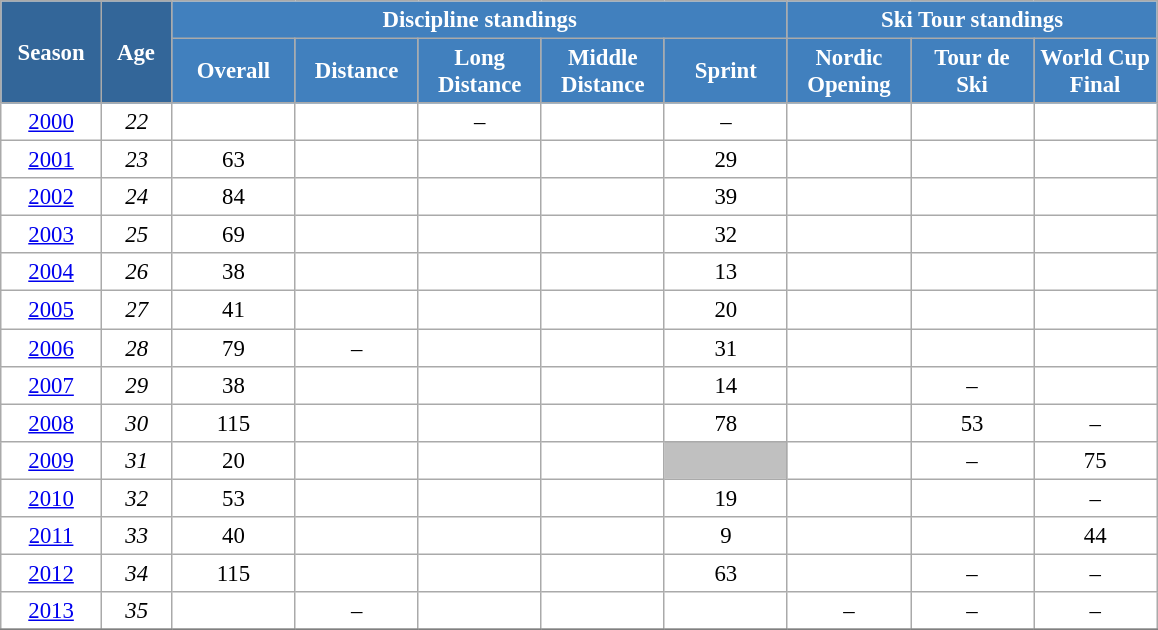<table class="wikitable" style="font-size:95%; text-align:center; border:grey solid 1px; border-collapse:collapse; background:#ffffff;">
<tr>
<th style="background-color:#369; color:white; width:60px;" rowspan="2"> Season </th>
<th style="background-color:#369; color:white; width:40px;" rowspan="2"> Age </th>
<th style="background-color:#4180be; color:white;" colspan="5">Discipline standings</th>
<th style="background-color:#4180be; color:white;" colspan="3">Ski Tour standings</th>
</tr>
<tr>
<th style="background-color:#4180be; color:white; width:75px;">Overall</th>
<th style="background-color:#4180be; color:white; width:75px;">Distance</th>
<th style="background-color:#4180be; color:white; width:75px;">Long Distance</th>
<th style="background-color:#4180be; color:white; width:75px;">Middle Distance</th>
<th style="background-color:#4180be; color:white; width:75px;">Sprint</th>
<th style="background-color:#4180be; color:white; width:75px;">Nordic<br>Opening</th>
<th style="background-color:#4180be; color:white; width:75px;">Tour de<br>Ski</th>
<th style="background-color:#4180be; color:white; width:75px;">World Cup<br>Final</th>
</tr>
<tr>
<td><a href='#'>2000</a></td>
<td><em>22</em></td>
<td></td>
<td></td>
<td>–</td>
<td></td>
<td>–</td>
<td></td>
<td></td>
<td></td>
</tr>
<tr>
<td><a href='#'>2001</a></td>
<td><em>23</em></td>
<td>63</td>
<td></td>
<td></td>
<td></td>
<td>29</td>
<td></td>
<td></td>
<td></td>
</tr>
<tr>
<td><a href='#'>2002</a></td>
<td><em>24</em></td>
<td>84</td>
<td></td>
<td></td>
<td></td>
<td>39</td>
<td></td>
<td></td>
<td></td>
</tr>
<tr>
<td><a href='#'>2003</a></td>
<td><em>25</em></td>
<td>69</td>
<td></td>
<td></td>
<td></td>
<td>32</td>
<td></td>
<td></td>
<td></td>
</tr>
<tr>
<td><a href='#'>2004</a></td>
<td><em>26</em></td>
<td>38</td>
<td></td>
<td></td>
<td></td>
<td>13</td>
<td></td>
<td></td>
<td></td>
</tr>
<tr>
<td><a href='#'>2005</a></td>
<td><em>27</em></td>
<td>41</td>
<td></td>
<td></td>
<td></td>
<td>20</td>
<td></td>
<td></td>
<td></td>
</tr>
<tr>
<td><a href='#'>2006</a></td>
<td><em>28</em></td>
<td>79</td>
<td>–</td>
<td></td>
<td></td>
<td>31</td>
<td></td>
<td></td>
<td></td>
</tr>
<tr>
<td><a href='#'>2007</a></td>
<td><em>29</em></td>
<td>38</td>
<td></td>
<td></td>
<td></td>
<td>14</td>
<td></td>
<td>–</td>
<td></td>
</tr>
<tr>
<td><a href='#'>2008</a></td>
<td><em>30</em></td>
<td>115</td>
<td></td>
<td></td>
<td></td>
<td>78</td>
<td></td>
<td>53</td>
<td>–</td>
</tr>
<tr>
<td><a href='#'>2009</a></td>
<td><em>31</em></td>
<td>20</td>
<td></td>
<td></td>
<td></td>
<td style="background:silver;"></td>
<td></td>
<td>–</td>
<td>75</td>
</tr>
<tr>
<td><a href='#'>2010</a></td>
<td><em>32</em></td>
<td>53</td>
<td></td>
<td></td>
<td></td>
<td>19</td>
<td></td>
<td></td>
<td>–</td>
</tr>
<tr>
<td><a href='#'>2011</a></td>
<td><em>33</em></td>
<td>40</td>
<td></td>
<td></td>
<td></td>
<td>9</td>
<td></td>
<td></td>
<td>44</td>
</tr>
<tr>
<td><a href='#'>2012</a></td>
<td><em>34</em></td>
<td>115</td>
<td></td>
<td></td>
<td></td>
<td>63</td>
<td></td>
<td>–</td>
<td>–</td>
</tr>
<tr>
<td><a href='#'>2013</a></td>
<td><em>35</em></td>
<td></td>
<td>–</td>
<td></td>
<td></td>
<td></td>
<td>–</td>
<td>–</td>
<td>–</td>
</tr>
<tr>
</tr>
</table>
